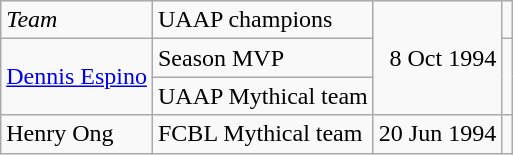<table class=wikitable>
<tr>
<td><em>Team</em></td>
<td>UAAP champions</td>
<td align=right rowspan=3>8 Oct 1994</td>
<td align=center></td>
</tr>
<tr>
<td rowspan=2><a href='#'>Dennis Espino</a></td>
<td>Season MVP</td>
<td align=center rowspan=2></td>
</tr>
<tr>
<td>UAAP Mythical team</td>
</tr>
<tr>
<td>Henry Ong</td>
<td>FCBL Mythical team</td>
<td align=right>20 Jun 1994</td>
<td align=center></td>
</tr>
</table>
